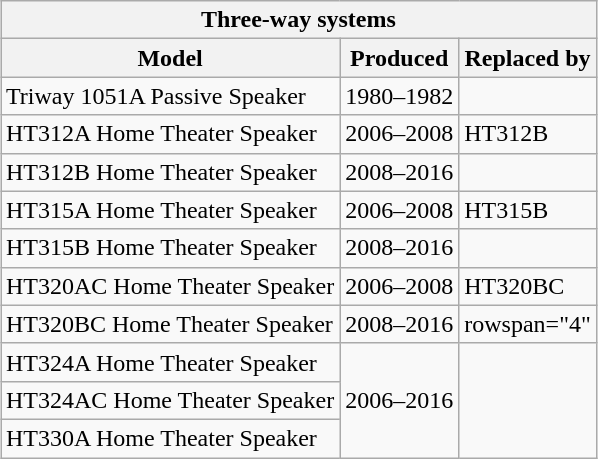<table class="wikitable sortable mw-collapsible mw-collapsed" style="display: inline-table; margin-top: 0px; margin-bottom: 15px; margin-left: 2.5px; margin-right: 2.5px;">
<tr>
<th colspan="3">Three-way systems</th>
</tr>
<tr>
<th>Model</th>
<th>Produced</th>
<th>Replaced by</th>
</tr>
<tr>
<td data-sort-value="1051A">Triway 1051A Passive Speaker</td>
<td style="text-align: center;">1980–1982</td>
<td></td>
</tr>
<tr>
<td>HT312A Home Theater Speaker</td>
<td style="text-align: center;">2006–2008</td>
<td>HT312B</td>
</tr>
<tr>
<td>HT312B Home Theater Speaker</td>
<td style="text-align: center;">2008–2016</td>
<td></td>
</tr>
<tr>
<td>HT315A Home Theater Speaker</td>
<td style="text-align: center;">2006–2008</td>
<td>HT315B</td>
</tr>
<tr>
<td>HT315B Home Theater Speaker</td>
<td style="text-align: center;">2008–2016</td>
<td></td>
</tr>
<tr>
<td>HT320AC Home Theater Speaker</td>
<td style="text-align: center;">2006–2008</td>
<td>HT320BC</td>
</tr>
<tr>
<td>HT320BC Home Theater Speaker</td>
<td style="text-align: center;">2008–2016</td>
<td>rowspan="4" </td>
</tr>
<tr>
<td>HT324A Home Theater Speaker</td>
<td style="text-align: center;" rowspan="3">2006–2016</td>
</tr>
<tr>
<td>HT324AC Home Theater Speaker</td>
</tr>
<tr>
<td>HT330A Home Theater Speaker</td>
</tr>
</table>
